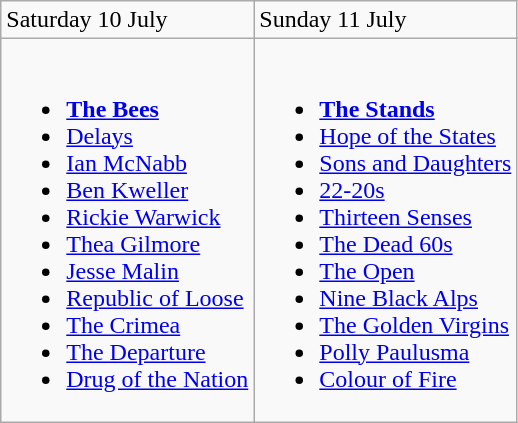<table class="wikitable">
<tr>
<td>Saturday 10 July</td>
<td>Sunday 11 July</td>
</tr>
<tr valign="top">
<td><br><ul><li><strong><a href='#'>The Bees</a></strong></li><li><a href='#'>Delays</a></li><li><a href='#'>Ian McNabb</a></li><li><a href='#'>Ben Kweller</a></li><li><a href='#'>Rickie Warwick</a></li><li><a href='#'>Thea Gilmore</a></li><li><a href='#'>Jesse Malin</a></li><li><a href='#'>Republic of Loose</a></li><li><a href='#'>The Crimea</a></li><li><a href='#'>The Departure</a></li><li><a href='#'>Drug of the Nation</a></li></ul></td>
<td><br><ul><li><strong><a href='#'>The Stands</a></strong></li><li><a href='#'>Hope of the States</a></li><li><a href='#'>Sons and Daughters</a></li><li><a href='#'>22-20s</a></li><li><a href='#'>Thirteen Senses</a></li><li><a href='#'>The Dead 60s</a></li><li><a href='#'>The Open</a></li><li><a href='#'>Nine Black Alps</a></li><li><a href='#'>The Golden Virgins</a></li><li><a href='#'>Polly Paulusma</a></li><li><a href='#'>Colour of Fire</a></li></ul></td>
</tr>
</table>
